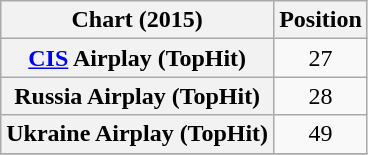<table class="wikitable sortable plainrowheaders" style="text-align:center">
<tr>
<th scope="col">Chart (2015)</th>
<th scope="col">Position</th>
</tr>
<tr>
<th scope="row"><a href='#'>CIS</a> Airplay (TopHit)</th>
<td>27</td>
</tr>
<tr>
<th scope="row">Russia Airplay (TopHit)</th>
<td>28</td>
</tr>
<tr>
<th scope="row">Ukraine Airplay (TopHit)</th>
<td>49</td>
</tr>
<tr>
</tr>
</table>
